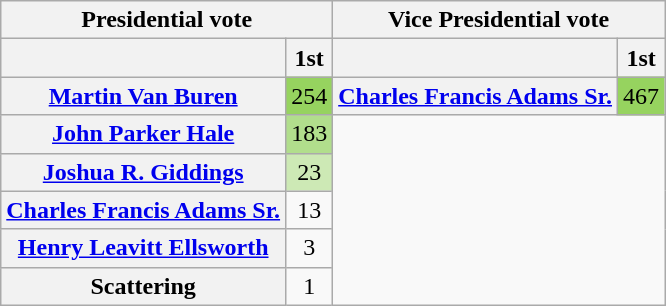<table class="wikitable" style="text-align:center">
<tr>
<th colspan=2>Presidential vote</th>
<th colspan=2>Vice Presidential vote</th>
</tr>
<tr>
<th></th>
<th>1st</th>
<th></th>
<th>1st</th>
</tr>
<tr>
<th><a href='#'>Martin Van Buren</a></th>
<td style="background:#96d35f;">254</td>
<th><a href='#'>Charles Francis Adams Sr.</a></th>
<td style="background:#96d35f;">467</td>
</tr>
<tr>
<th><a href='#'>John Parker Hale</a></th>
<td style="background:#b1de8c;">183</td>
<td colspan=2 rowspan=5></td>
</tr>
<tr>
<th><a href='#'>Joshua R. Giddings</a></th>
<td style="background:#cde9b5;">23</td>
</tr>
<tr>
<th><a href='#'>Charles Francis Adams Sr.</a></th>
<td>13</td>
</tr>
<tr>
<th><a href='#'>Henry Leavitt Ellsworth</a></th>
<td>3</td>
</tr>
<tr>
<th>Scattering</th>
<td>1</td>
</tr>
</table>
